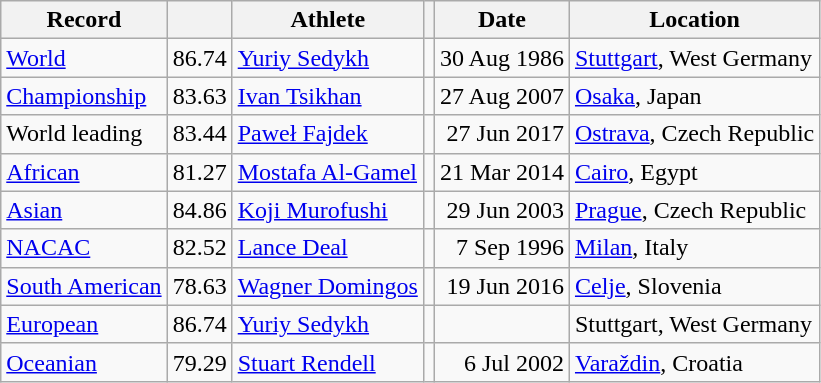<table class="wikitable">
<tr>
<th>Record</th>
<th></th>
<th>Athlete</th>
<th></th>
<th>Date</th>
<th>Location</th>
</tr>
<tr>
<td><a href='#'>World</a></td>
<td>86.74</td>
<td><a href='#'>Yuriy Sedykh</a></td>
<td></td>
<td align=right>30 Aug 1986</td>
<td><a href='#'>Stuttgart</a>, West Germany</td>
</tr>
<tr>
<td><a href='#'>Championship</a></td>
<td>83.63</td>
<td><a href='#'>Ivan Tsikhan</a></td>
<td></td>
<td align=right>27 Aug 2007</td>
<td><a href='#'>Osaka</a>, Japan</td>
</tr>
<tr>
<td>World leading</td>
<td>83.44</td>
<td><a href='#'>Paweł Fajdek</a></td>
<td></td>
<td align=right>27 Jun 2017</td>
<td><a href='#'>Ostrava</a>, Czech Republic</td>
</tr>
<tr>
<td><a href='#'>African</a></td>
<td>81.27</td>
<td><a href='#'>Mostafa Al-Gamel</a></td>
<td></td>
<td align=right>21 Mar 2014</td>
<td><a href='#'>Cairo</a>, Egypt</td>
</tr>
<tr>
<td><a href='#'>Asian</a></td>
<td>84.86</td>
<td><a href='#'>Koji Murofushi</a></td>
<td></td>
<td align=right>29 Jun 2003</td>
<td><a href='#'>Prague</a>, Czech Republic</td>
</tr>
<tr>
<td><a href='#'>NACAC</a></td>
<td>82.52</td>
<td><a href='#'>Lance Deal</a></td>
<td></td>
<td align=right>7 Sep 1996</td>
<td><a href='#'>Milan</a>, Italy</td>
</tr>
<tr>
<td><a href='#'>South American</a></td>
<td>78.63</td>
<td><a href='#'>Wagner Domingos</a></td>
<td></td>
<td align=right>19 Jun 2016</td>
<td><a href='#'>Celje</a>, Slovenia</td>
</tr>
<tr>
<td><a href='#'>European</a></td>
<td>86.74</td>
<td><a href='#'>Yuriy Sedykh</a></td>
<td></td>
<td align=right></td>
<td>Stuttgart, West Germany</td>
</tr>
<tr>
<td><a href='#'>Oceanian</a></td>
<td>79.29</td>
<td><a href='#'>Stuart Rendell</a></td>
<td></td>
<td align=right>6 Jul 2002</td>
<td><a href='#'>Varaždin</a>, Croatia</td>
</tr>
</table>
